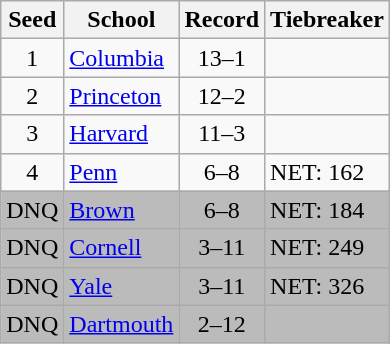<table class="wikitable" style="text-align:center">
<tr>
<th>Seed</th>
<th>School</th>
<th>Record</th>
<th>Tiebreaker</th>
</tr>
<tr>
<td>1</td>
<td align="left"><a href='#'>Columbia</a></td>
<td>13–1</td>
<td align="left"></td>
</tr>
<tr>
<td>2</td>
<td align="left"><a href='#'>Princeton</a></td>
<td>12–2</td>
<td align="left"></td>
</tr>
<tr>
<td>3</td>
<td align="left"><a href='#'>Harvard</a></td>
<td>11–3</td>
<td></td>
</tr>
<tr>
<td>4</td>
<td align="left"><a href='#'>Penn</a></td>
<td>6–8</td>
<td align="left">NET: 162</td>
</tr>
<tr bgcolor="#bbbbbb">
<td>DNQ</td>
<td align="left"><a href='#'>Brown</a></td>
<td>6–8</td>
<td align="left">NET: 184</td>
</tr>
<tr bgcolor="#bbbbbb">
<td>DNQ</td>
<td align="left"><a href='#'>Cornell</a></td>
<td>3–11</td>
<td align="left">NET: 249</td>
</tr>
<tr bgcolor="#bbbbbb">
<td>DNQ</td>
<td align="left"><a href='#'>Yale</a></td>
<td>3–11</td>
<td align="left">NET: 326</td>
</tr>
<tr bgcolor="#bbbbbb">
<td>DNQ</td>
<td align="left"><a href='#'>Dartmouth</a></td>
<td>2–12</td>
<td></td>
</tr>
</table>
